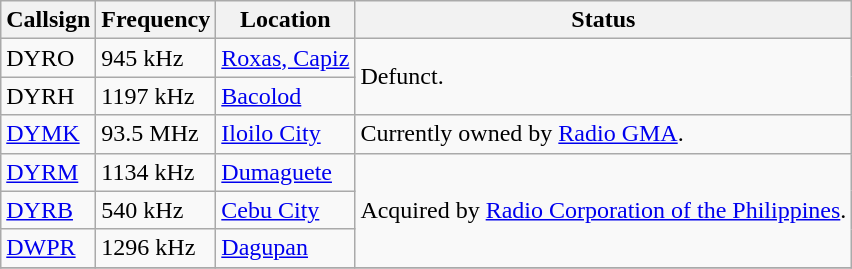<table class="wikitable">
<tr>
<th>Callsign</th>
<th>Frequency</th>
<th>Location</th>
<th>Status</th>
</tr>
<tr>
<td>DYRO</td>
<td>945 kHz</td>
<td><a href='#'>Roxas, Capiz</a></td>
<td rowspan="2">Defunct.</td>
</tr>
<tr>
<td>DYRH</td>
<td>1197 kHz</td>
<td><a href='#'>Bacolod</a></td>
</tr>
<tr>
<td><a href='#'>DYMK</a></td>
<td>93.5 MHz</td>
<td><a href='#'>Iloilo City</a></td>
<td>Currently owned by <a href='#'>Radio GMA</a>.</td>
</tr>
<tr>
<td><a href='#'>DYRM</a></td>
<td>1134 kHz</td>
<td><a href='#'>Dumaguete</a></td>
<td rowspan="3">Acquired by <a href='#'>Radio Corporation of the Philippines</a>.</td>
</tr>
<tr>
<td><a href='#'>DYRB</a></td>
<td>540 kHz</td>
<td><a href='#'>Cebu City</a></td>
</tr>
<tr>
<td><a href='#'>DWPR</a></td>
<td>1296 kHz</td>
<td><a href='#'>Dagupan</a></td>
</tr>
<tr>
</tr>
</table>
